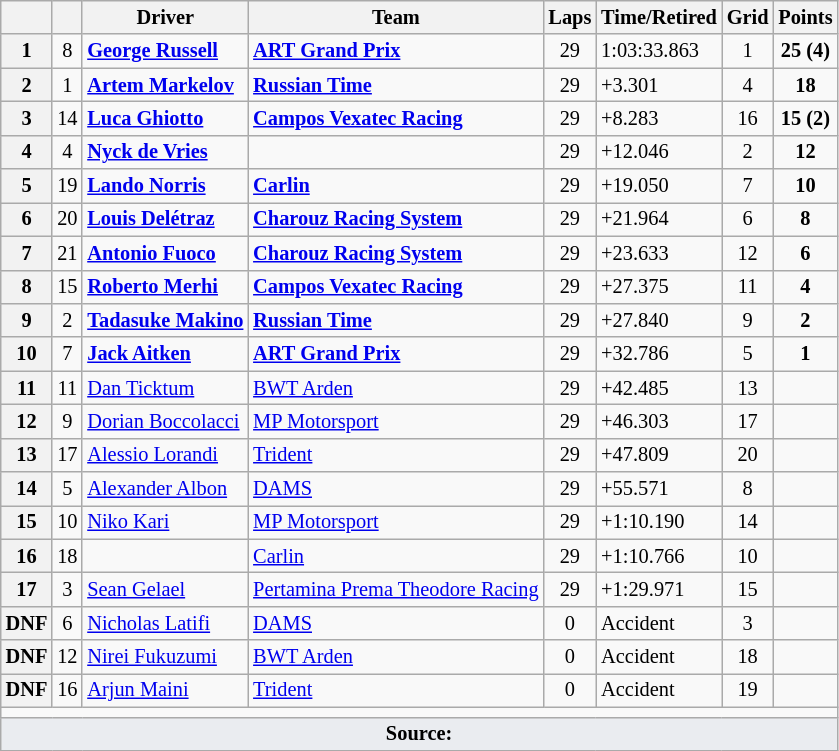<table class="wikitable" style="font-size: 85%;">
<tr>
<th></th>
<th></th>
<th>Driver</th>
<th>Team</th>
<th>Laps</th>
<th>Time/Retired</th>
<th>Grid</th>
<th>Points</th>
</tr>
<tr>
<th>1</th>
<td align="center">8</td>
<td> <strong><a href='#'>George Russell</a></strong></td>
<td><strong><a href='#'>ART Grand Prix</a></strong></td>
<td align="center">29</td>
<td>1:03:33.863</td>
<td align="center">1</td>
<td align="center"><strong>25 (4)</strong></td>
</tr>
<tr>
<th>2</th>
<td align="center">1</td>
<td> <strong><a href='#'>Artem Markelov</a></strong></td>
<td><strong><a href='#'>Russian Time</a></strong></td>
<td align="center">29</td>
<td>+3.301</td>
<td align="center">4</td>
<td align="center"><strong>18</strong></td>
</tr>
<tr>
<th>3</th>
<td align="center">14</td>
<td> <strong><a href='#'>Luca Ghiotto</a></strong></td>
<td><strong><a href='#'>Campos Vexatec Racing</a></strong></td>
<td align="center">29</td>
<td>+8.283</td>
<td align="center">16</td>
<td align="center"><strong>15 (2)</strong></td>
</tr>
<tr>
<th>4</th>
<td align="center">4</td>
<td> <strong><a href='#'>Nyck de Vries</a></strong></td>
<td><strong></strong></td>
<td align="center">29</td>
<td>+12.046</td>
<td align="center">2</td>
<td align="center"><strong>12</strong></td>
</tr>
<tr>
<th>5</th>
<td align="center">19</td>
<td> <strong><a href='#'>Lando Norris</a></strong></td>
<td><strong><a href='#'>Carlin</a></strong></td>
<td align="center">29</td>
<td>+19.050</td>
<td align="center">7</td>
<td align="center"><strong>10</strong></td>
</tr>
<tr>
<th>6</th>
<td align="center">20</td>
<td> <strong><a href='#'>Louis Delétraz</a></strong></td>
<td><strong><a href='#'>Charouz Racing System</a></strong></td>
<td align="center">29</td>
<td>+21.964</td>
<td align="center">6</td>
<td align="center"><strong>8</strong></td>
</tr>
<tr>
<th>7</th>
<td align="center">21</td>
<td> <strong><a href='#'>Antonio Fuoco</a></strong></td>
<td><strong><a href='#'>Charouz Racing System</a></strong></td>
<td align="center">29</td>
<td>+23.633</td>
<td align="center">12</td>
<td align="center"><strong>6</strong></td>
</tr>
<tr>
<th>8</th>
<td align="center">15</td>
<td> <strong><a href='#'>Roberto Merhi</a></strong></td>
<td><strong><a href='#'>Campos Vexatec Racing</a></strong></td>
<td align="center">29</td>
<td>+27.375</td>
<td align="center">11</td>
<td align="center"><strong>4</strong></td>
</tr>
<tr>
<th>9</th>
<td align="center">2</td>
<td> <strong><a href='#'>Tadasuke Makino</a></strong></td>
<td><strong><a href='#'>Russian Time</a></strong></td>
<td align="center">29</td>
<td>+27.840</td>
<td align="center">9</td>
<td align="center"><strong>2</strong></td>
</tr>
<tr>
<th>10</th>
<td align="center">7</td>
<td> <strong><a href='#'>Jack Aitken</a></strong></td>
<td><strong><a href='#'>ART Grand Prix</a></strong></td>
<td align="center">29</td>
<td>+32.786</td>
<td align="center">5</td>
<td align="center"><strong>1</strong></td>
</tr>
<tr>
<th>11</th>
<td align="center">11</td>
<td> <a href='#'>Dan Ticktum</a></td>
<td><a href='#'>BWT Arden</a></td>
<td align="center">29</td>
<td>+42.485</td>
<td align="center">13</td>
<td align="center"></td>
</tr>
<tr>
<th>12</th>
<td align="center">9</td>
<td> <a href='#'>Dorian Boccolacci</a></td>
<td><a href='#'>MP Motorsport</a></td>
<td align="center">29</td>
<td>+46.303</td>
<td align="center">17</td>
<td align="center"></td>
</tr>
<tr>
<th>13</th>
<td align="center">17</td>
<td> <a href='#'>Alessio Lorandi</a></td>
<td><a href='#'>Trident</a></td>
<td align="center">29</td>
<td>+47.809</td>
<td align="center">20</td>
<td align="center"></td>
</tr>
<tr>
<th>14</th>
<td align="center">5</td>
<td> <a href='#'>Alexander Albon</a></td>
<td><a href='#'>DAMS</a></td>
<td align="center">29</td>
<td>+55.571</td>
<td align="center">8</td>
<td align="center"></td>
</tr>
<tr>
<th>15</th>
<td align="center">10</td>
<td> <a href='#'>Niko Kari</a></td>
<td><a href='#'>MP Motorsport</a></td>
<td align="center">29</td>
<td>+1:10.190</td>
<td align="center">14</td>
<td align="center"></td>
</tr>
<tr>
<th>16</th>
<td align="center">18</td>
<td></td>
<td><a href='#'>Carlin</a></td>
<td align="center">29</td>
<td>+1:10.766</td>
<td align="center">10</td>
<td align="center"></td>
</tr>
<tr>
<th>17</th>
<td align="center">3</td>
<td> <a href='#'>Sean Gelael</a></td>
<td><a href='#'>Pertamina Prema Theodore Racing</a></td>
<td align="center">29</td>
<td>+1:29.971</td>
<td align="center">15</td>
<td align="center"></td>
</tr>
<tr>
<th>DNF</th>
<td align="center">6</td>
<td> <a href='#'>Nicholas Latifi</a></td>
<td><a href='#'>DAMS</a></td>
<td align="center">0</td>
<td>Accident</td>
<td align="center">3</td>
<td align="center"></td>
</tr>
<tr>
<th>DNF</th>
<td align="center">12</td>
<td> <a href='#'>Nirei Fukuzumi</a></td>
<td><a href='#'>BWT Arden</a></td>
<td align="center">0</td>
<td>Accident</td>
<td align="center">18</td>
<td align="center"></td>
</tr>
<tr>
<th>DNF</th>
<td align="center">16</td>
<td> <a href='#'>Arjun Maini</a></td>
<td><a href='#'>Trident</a></td>
<td align="center">0</td>
<td>Accident</td>
<td align="center">19</td>
<td align="center"></td>
</tr>
<tr>
<td colspan="8" align="center"></td>
</tr>
<tr>
<td colspan="8" style="background:#eaecf0; text-align:center;"><strong>Source:</strong></td>
</tr>
</table>
